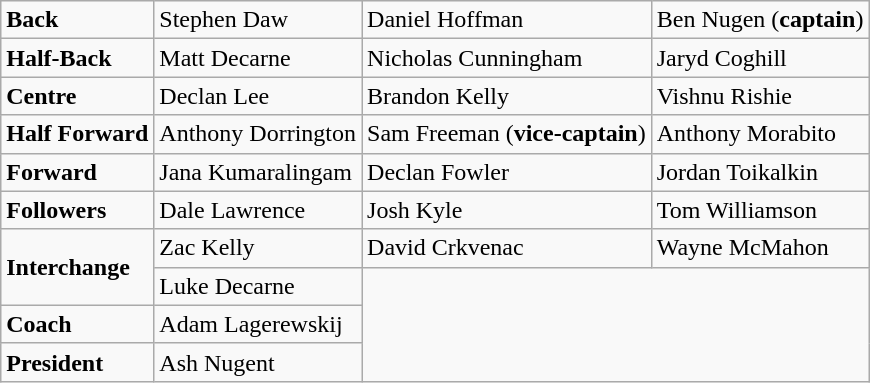<table class="wikitable">
<tr>
<td><strong>Back</strong></td>
<td>Stephen Daw</td>
<td>Daniel Hoffman</td>
<td>Ben Nugen (<strong>captain</strong>)</td>
</tr>
<tr>
<td><strong>Half-Back</strong></td>
<td>Matt Decarne</td>
<td>Nicholas Cunningham</td>
<td>Jaryd Coghill</td>
</tr>
<tr>
<td><strong>Centre</strong></td>
<td>Declan Lee</td>
<td>Brandon Kelly</td>
<td>Vishnu Rishie</td>
</tr>
<tr>
<td><strong>Half Forward</strong></td>
<td>Anthony Dorrington</td>
<td>Sam Freeman (<strong>vice-captain</strong>)</td>
<td>Anthony Morabito</td>
</tr>
<tr>
<td><strong>Forward</strong></td>
<td>Jana Kumaralingam</td>
<td>Declan Fowler</td>
<td>Jordan Toikalkin</td>
</tr>
<tr>
<td><strong>Followers</strong></td>
<td>Dale Lawrence</td>
<td>Josh Kyle</td>
<td>Tom Williamson</td>
</tr>
<tr>
<td rowspan=2><strong>Interchange</strong></td>
<td>Zac Kelly</td>
<td>David Crkvenac</td>
<td>Wayne McMahon</td>
</tr>
<tr>
<td>Luke Decarne</td>
</tr>
<tr>
<td><strong>Coach</strong></td>
<td>Adam Lagerewskij</td>
</tr>
<tr>
<td><strong>President</strong></td>
<td>Ash Nugent</td>
</tr>
</table>
